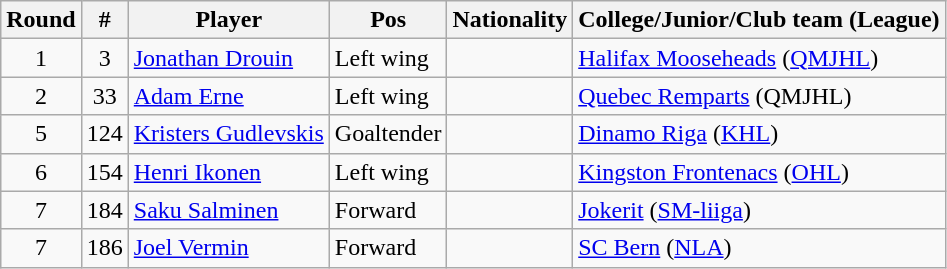<table class="wikitable">
<tr>
<th>Round</th>
<th>#</th>
<th>Player</th>
<th>Pos</th>
<th>Nationality</th>
<th>College/Junior/Club team (League)</th>
</tr>
<tr>
<td style="text-align:center">1</td>
<td style="text-align:center">3</td>
<td><a href='#'>Jonathan Drouin</a></td>
<td>Left wing</td>
<td></td>
<td><a href='#'>Halifax Mooseheads</a> (<a href='#'>QMJHL</a>)</td>
</tr>
<tr>
<td style="text-align:center">2</td>
<td style="text-align:center">33</td>
<td><a href='#'>Adam Erne</a></td>
<td>Left wing</td>
<td></td>
<td><a href='#'>Quebec Remparts</a> (QMJHL)</td>
</tr>
<tr>
<td style="text-align:center">5</td>
<td style="text-align:center">124</td>
<td><a href='#'>Kristers Gudlevskis</a></td>
<td>Goaltender</td>
<td></td>
<td><a href='#'>Dinamo Riga</a> (<a href='#'>KHL</a>)</td>
</tr>
<tr>
<td style="text-align:center">6</td>
<td style="text-align:center">154</td>
<td><a href='#'>Henri Ikonen</a></td>
<td>Left wing</td>
<td></td>
<td><a href='#'>Kingston Frontenacs</a> (<a href='#'>OHL</a>)</td>
</tr>
<tr>
<td style="text-align:center">7</td>
<td style="text-align:center">184</td>
<td><a href='#'>Saku Salminen</a></td>
<td>Forward</td>
<td></td>
<td><a href='#'>Jokerit</a> (<a href='#'>SM-liiga</a>)</td>
</tr>
<tr>
<td style="text-align:center">7</td>
<td style="text-align:center">186</td>
<td><a href='#'>Joel Vermin</a></td>
<td>Forward</td>
<td></td>
<td><a href='#'>SC Bern</a> (<a href='#'>NLA</a>)</td>
</tr>
</table>
